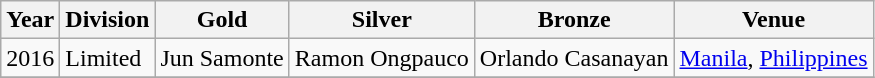<table class="wikitable sortable" style="text-align: left;">
<tr>
<th>Year</th>
<th>Division</th>
<th>Gold</th>
<th>Silver</th>
<th>Bronze</th>
<th>Venue</th>
</tr>
<tr>
<td>2016</td>
<td>Limited</td>
<td>Jun Samonte</td>
<td>Ramon Ongpauco</td>
<td>Orlando Casanayan</td>
<td><a href='#'>Manila</a>, <a href='#'>Philippines</a></td>
</tr>
<tr>
</tr>
</table>
